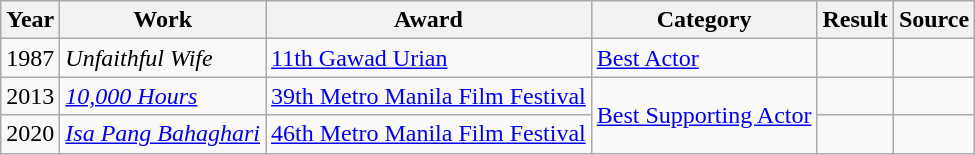<table class="wikitable">
<tr>
<th>Year</th>
<th>Work</th>
<th>Award</th>
<th>Category</th>
<th>Result</th>
<th>Source </th>
</tr>
<tr>
<td>1987</td>
<td><em>Unfaithful Wife</em></td>
<td><a href='#'>11th Gawad Urian</a></td>
<td><a href='#'>Best Actor</a></td>
<td></td>
<td></td>
</tr>
<tr>
<td>2013</td>
<td><em><a href='#'>10,000 Hours</a></em></td>
<td><a href='#'>39th Metro Manila Film Festival</a></td>
<td rowspan="2"><a href='#'>Best Supporting Actor</a></td>
<td></td>
<td></td>
</tr>
<tr>
<td>2020</td>
<td><em><a href='#'>Isa Pang Bahaghari</a></em></td>
<td><a href='#'>46th Metro Manila Film Festival</a></td>
<td></td>
<td></td>
</tr>
</table>
